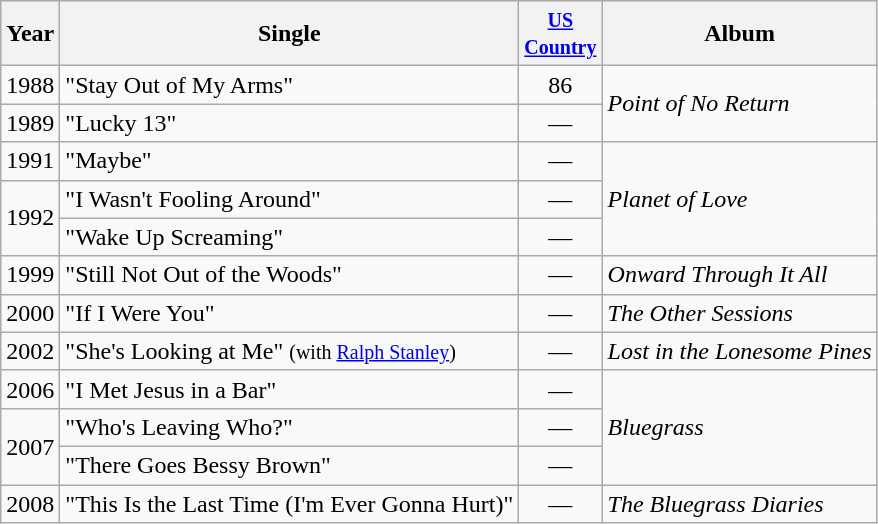<table class="wikitable">
<tr>
<th>Year</th>
<th>Single</th>
<th width=45><small><a href='#'>US Country</a></small></th>
<th>Album</th>
</tr>
<tr>
<td>1988</td>
<td>"Stay Out of My Arms"</td>
<td align="center">86</td>
<td rowspan=2><em>Point of No Return</em></td>
</tr>
<tr>
<td>1989</td>
<td>"Lucky 13"</td>
<td align="center">—</td>
</tr>
<tr>
<td>1991</td>
<td>"Maybe"</td>
<td align="center">—</td>
<td rowspan=3><em>Planet of Love</em></td>
</tr>
<tr>
<td rowspan=2>1992</td>
<td>"I Wasn't Fooling Around"</td>
<td align="center">—</td>
</tr>
<tr>
<td>"Wake Up Screaming"</td>
<td align="center">—</td>
</tr>
<tr>
<td>1999</td>
<td>"Still Not Out of the Woods"</td>
<td align="center">—</td>
<td><em>Onward Through It All</em></td>
</tr>
<tr>
<td>2000</td>
<td>"If I Were You"</td>
<td align="center">—</td>
<td><em>The Other Sessions</em></td>
</tr>
<tr>
<td>2002</td>
<td>"She's Looking at Me" <small>(with <a href='#'>Ralph Stanley</a>)</small></td>
<td align="center">—</td>
<td><em>Lost in the Lonesome Pines</em></td>
</tr>
<tr>
<td>2006</td>
<td>"I Met Jesus in a Bar"</td>
<td align="center">—</td>
<td rowspan=3><em>Bluegrass</em></td>
</tr>
<tr>
<td rowspan=2>2007</td>
<td>"Who's Leaving Who?"</td>
<td align="center">—</td>
</tr>
<tr>
<td>"There Goes Bessy Brown"</td>
<td align="center">—</td>
</tr>
<tr>
<td>2008</td>
<td>"This Is the Last Time (I'm Ever Gonna Hurt)"</td>
<td align="center">—</td>
<td><em>The Bluegrass Diaries</em></td>
</tr>
</table>
